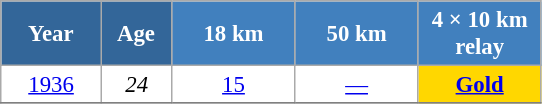<table class="wikitable" style="font-size:95%; text-align:center; border:grey solid 1px; border-collapse:collapse; background:#ffffff;">
<tr>
<th style="background-color:#369; color:white; width:60px;"> Year </th>
<th style="background-color:#369; color:white; width:40px;"> Age </th>
<th style="background-color:#4180be; color:white; width:75px;"> 18 km </th>
<th style="background-color:#4180be; color:white; width:75px;"> 50 km </th>
<th style="background-color:#4180be; color:white; width:75px;"> 4 × 10 km <br> relay </th>
</tr>
<tr>
<td><a href='#'>1936</a></td>
<td><em>24</em></td>
<td><a href='#'>15</a></td>
<td><a href='#'>—</a></td>
<td style="background:gold;"><a href='#'><strong>Gold</strong></a></td>
</tr>
<tr>
</tr>
</table>
